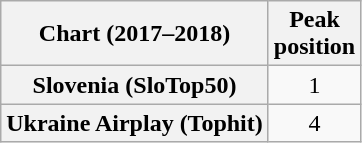<table class="wikitable sortable plainrowheaders" style="text-align:center">
<tr>
<th scope="col">Chart (2017–2018)</th>
<th scope="col">Peak<br> position</th>
</tr>
<tr>
<th scope="row">Slovenia (SloTop50)</th>
<td>1</td>
</tr>
<tr>
<th scope="row">Ukraine Airplay (Tophit)</th>
<td>4</td>
</tr>
</table>
